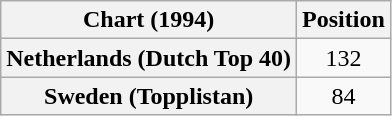<table class="wikitable plainrowheaders" style="text-align:center">
<tr>
<th>Chart (1994)</th>
<th>Position</th>
</tr>
<tr>
<th scope="row">Netherlands (Dutch Top 40)</th>
<td>132</td>
</tr>
<tr>
<th scope="row">Sweden (Topplistan)</th>
<td>84</td>
</tr>
</table>
